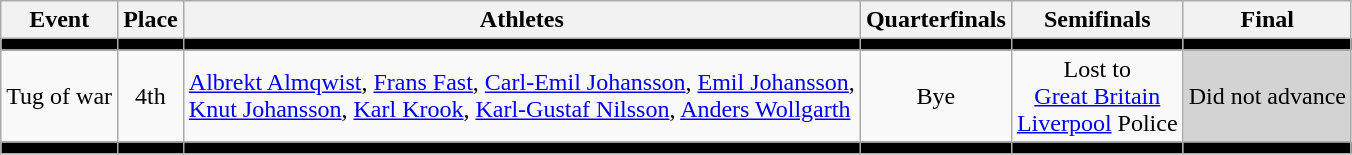<table class=wikitable>
<tr>
<th>Event</th>
<th>Place</th>
<th>Athletes</th>
<th>Quarterfinals</th>
<th>Semifinals</th>
<th>Final</th>
</tr>
<tr bgcolor=black>
<td></td>
<td></td>
<td></td>
<td></td>
<td></td>
<td></td>
</tr>
<tr align=center>
<td align=left>Tug of war</td>
<td>4th</td>
<td align=left><a href='#'>Albrekt Almqwist</a>, <a href='#'>Frans Fast</a>, <a href='#'>Carl-Emil Johansson</a>, <a href='#'>Emil Johansson</a>, <br> <a href='#'>Knut Johansson</a>, <a href='#'>Karl Krook</a>, <a href='#'>Karl-Gustaf Nilsson</a>, <a href='#'>Anders Wollgarth</a></td>
<td>Bye</td>
<td>Lost to <br> <a href='#'>Great Britain</a> <br> <a href='#'>Liverpool</a> Police</td>
<td bgcolor=lightgray>Did not advance</td>
</tr>
<tr bgcolor=black>
<td></td>
<td></td>
<td></td>
<td></td>
<td></td>
<td></td>
</tr>
</table>
